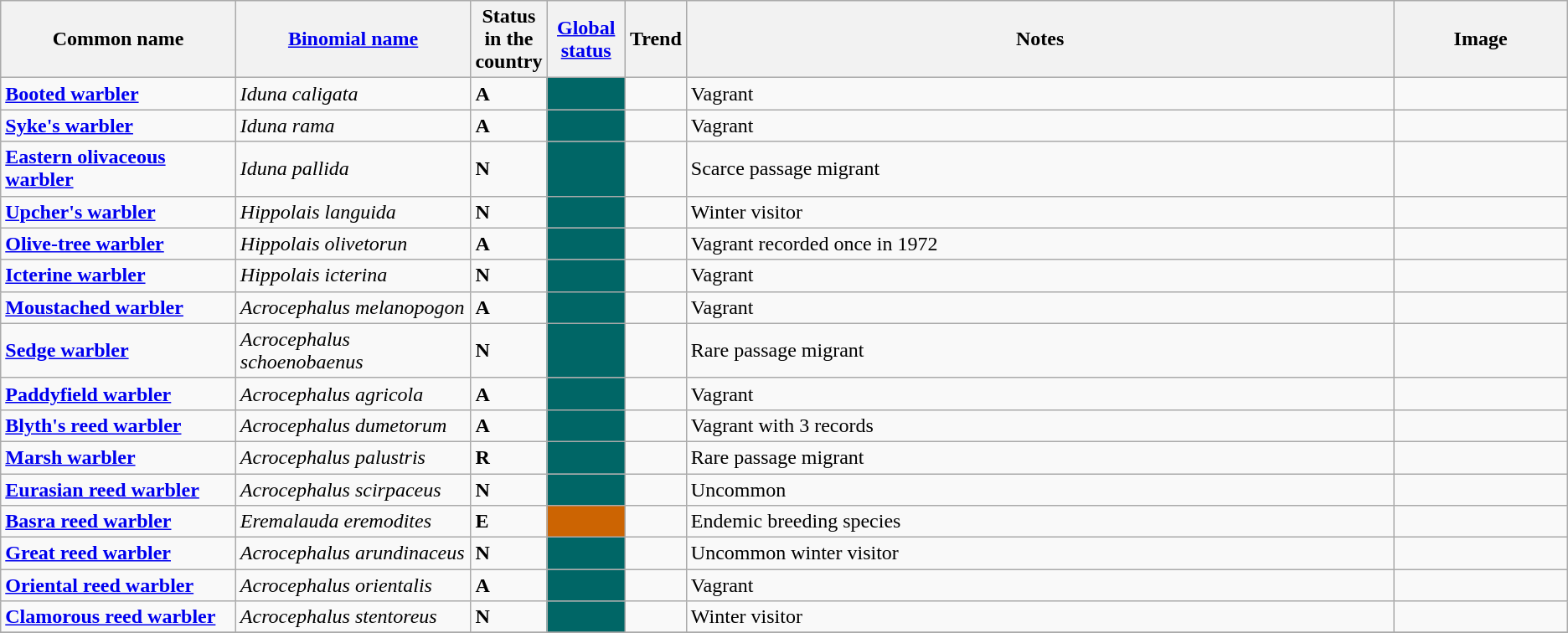<table class="wikitable sortable">
<tr>
<th width="15%">Common name</th>
<th width="15%"><a href='#'>Binomial name</a></th>
<th width="1%">Status in the country</th>
<th width="5%"><a href='#'>Global status</a></th>
<th width="1%">Trend</th>
<th class="unsortable">Notes</th>
<th class="unsortable">Image</th>
</tr>
<tr>
<td><strong><a href='#'>Booted warbler</a></strong></td>
<td><em>Iduna caligata</em></td>
<td><strong>A</strong></td>
<td align=center style="background: #006666"></td>
<td align=center></td>
<td>Vagrant</td>
<td></td>
</tr>
<tr>
<td><strong><a href='#'>Syke's warbler</a></strong></td>
<td><em>Iduna rama</em></td>
<td><strong>A</strong></td>
<td align=center style="background: #006666"></td>
<td align=center></td>
<td>Vagrant</td>
<td></td>
</tr>
<tr>
<td><strong><a href='#'>Eastern olivaceous warbler</a></strong></td>
<td><em>Iduna pallida</em></td>
<td><strong>N</strong></td>
<td align=center style="background: #006666"></td>
<td align=center></td>
<td>Scarce passage migrant</td>
<td></td>
</tr>
<tr>
<td><strong><a href='#'>Upcher's warbler</a></strong></td>
<td><em>Hippolais languida</em></td>
<td><strong>N</strong></td>
<td align=center style="background: #006666"></td>
<td align=center></td>
<td>Winter visitor</td>
<td></td>
</tr>
<tr>
<td><strong><a href='#'>Olive-tree warbler</a></strong></td>
<td><em>Hippolais olivetorun</em></td>
<td><strong>A</strong></td>
<td align=center style="background: #006666"></td>
<td align=center></td>
<td>Vagrant recorded once in 1972</td>
<td></td>
</tr>
<tr>
<td><strong><a href='#'>Icterine warbler</a></strong></td>
<td><em>Hippolais icterina</em></td>
<td><strong>N</strong></td>
<td align=center style="background: #006666"></td>
<td align=center></td>
<td>Vagrant</td>
<td></td>
</tr>
<tr>
<td><strong><a href='#'>Moustached warbler</a></strong></td>
<td><em>Acrocephalus melanopogon</em></td>
<td><strong>A</strong></td>
<td align=center style="background: #006666"></td>
<td align=center></td>
<td>Vagrant</td>
<td></td>
</tr>
<tr>
<td><strong><a href='#'>Sedge warbler</a></strong></td>
<td><em>Acrocephalus schoenobaenus</em></td>
<td><strong>N</strong></td>
<td align=center style="background: #006666"></td>
<td align=center></td>
<td>Rare passage migrant</td>
<td></td>
</tr>
<tr>
<td><strong><a href='#'>Paddyfield warbler</a></strong></td>
<td><em>Acrocephalus agricola</em></td>
<td><strong>A</strong></td>
<td align=center style="background: #006666"></td>
<td align=center></td>
<td>Vagrant</td>
<td></td>
</tr>
<tr>
<td><strong><a href='#'>Blyth's reed warbler</a></strong></td>
<td><em>Acrocephalus dumetorum</em></td>
<td><strong>A</strong></td>
<td align=center style="background: #006666"></td>
<td align=center></td>
<td>Vagrant with 3 records</td>
<td></td>
</tr>
<tr>
<td><strong><a href='#'>Marsh warbler</a></strong></td>
<td><em>Acrocephalus palustris</em></td>
<td><strong>R</strong></td>
<td align=center style="background: #006666"></td>
<td align=center></td>
<td>Rare passage migrant</td>
<td></td>
</tr>
<tr>
<td><strong><a href='#'>Eurasian reed warbler</a></strong></td>
<td><em>Acrocephalus scirpaceus</em></td>
<td><strong>N</strong></td>
<td align=center style="background: #006666"></td>
<td align=center></td>
<td>Uncommon</td>
<td></td>
</tr>
<tr>
<td><strong><a href='#'>Basra reed warbler</a></strong></td>
<td><em>Eremalauda eremodites</em></td>
<td><strong>E</strong></td>
<td align=center style="background: #cc6402"></td>
<td align=center></td>
<td>Endemic breeding species</td>
<td></td>
</tr>
<tr>
<td><strong><a href='#'>Great reed warbler</a></strong></td>
<td><em>Acrocephalus arundinaceus</em></td>
<td><strong>N</strong></td>
<td align=center style="background: #006666"></td>
<td align=center></td>
<td>Uncommon winter visitor</td>
<td></td>
</tr>
<tr>
<td><strong><a href='#'>Oriental reed warbler</a></strong></td>
<td><em>Acrocephalus orientalis</em></td>
<td><strong>A</strong></td>
<td align=center style="background: #006666"></td>
<td align=center></td>
<td>Vagrant</td>
<td></td>
</tr>
<tr>
<td><strong><a href='#'>Clamorous reed warbler</a></strong></td>
<td><em>Acrocephalus stentoreus</em></td>
<td><strong>N</strong></td>
<td align=center style="background: #006666"></td>
<td align=center></td>
<td>Winter visitor</td>
<td></td>
</tr>
<tr>
</tr>
</table>
